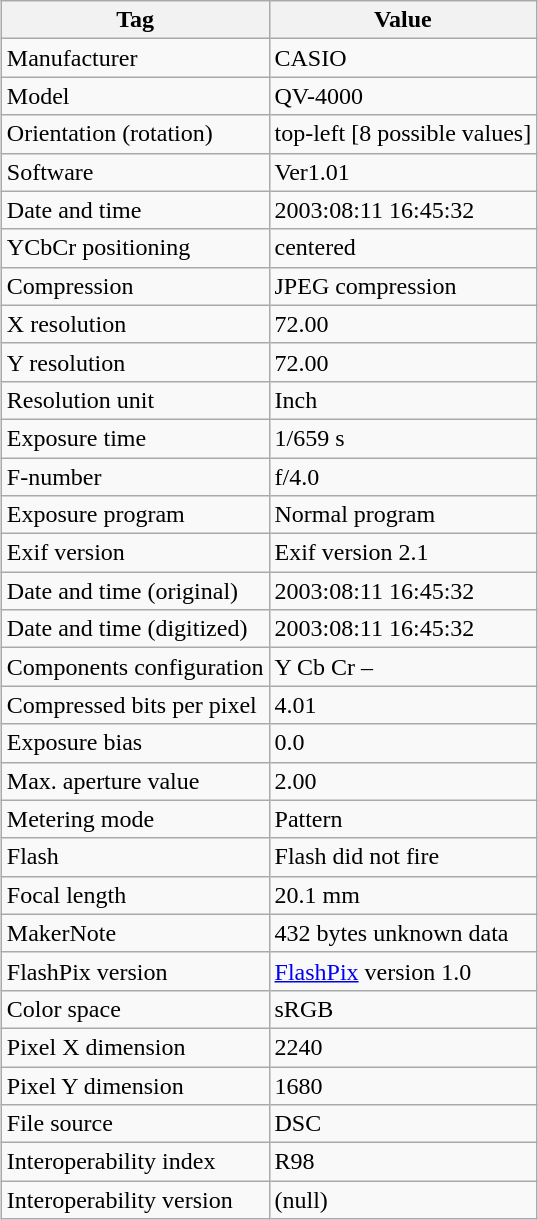<table class="wikitable" style="margin:auto;">
<tr>
<th>Tag</th>
<th>Value</th>
</tr>
<tr>
<td>Manufacturer</td>
<td>CASIO</td>
</tr>
<tr>
<td>Model</td>
<td>QV-4000</td>
</tr>
<tr>
<td>Orientation (rotation)</td>
<td>top-left [8 possible values]</td>
</tr>
<tr>
<td>Software</td>
<td>Ver1.01</td>
</tr>
<tr>
<td>Date and time</td>
<td>2003:08:11 16:45:32</td>
</tr>
<tr>
<td>YCbCr positioning</td>
<td>centered</td>
</tr>
<tr>
<td>Compression</td>
<td>JPEG compression</td>
</tr>
<tr>
<td>X resolution</td>
<td>72.00</td>
</tr>
<tr>
<td>Y resolution</td>
<td>72.00</td>
</tr>
<tr>
<td>Resolution unit</td>
<td>Inch</td>
</tr>
<tr>
<td>Exposure time</td>
<td>1/659 s</td>
</tr>
<tr>
<td>F-number</td>
<td>f/4.0</td>
</tr>
<tr>
<td>Exposure program</td>
<td>Normal program</td>
</tr>
<tr>
<td>Exif version</td>
<td>Exif version 2.1</td>
</tr>
<tr>
<td>Date and time (original)</td>
<td>2003:08:11 16:45:32</td>
</tr>
<tr>
<td>Date and time (digitized)</td>
<td>2003:08:11 16:45:32</td>
</tr>
<tr>
<td>Components configuration</td>
<td>Y Cb Cr –</td>
</tr>
<tr>
<td>Compressed bits per pixel</td>
<td>4.01</td>
</tr>
<tr>
<td>Exposure bias</td>
<td>0.0</td>
</tr>
<tr>
<td>Max. aperture value</td>
<td>2.00</td>
</tr>
<tr>
<td>Metering mode</td>
<td>Pattern</td>
</tr>
<tr>
<td>Flash</td>
<td>Flash did not fire</td>
</tr>
<tr>
<td>Focal length</td>
<td>20.1 mm</td>
</tr>
<tr>
<td>MakerNote</td>
<td>432 bytes unknown data</td>
</tr>
<tr>
<td>FlashPix version</td>
<td><a href='#'>FlashPix</a> version 1.0</td>
</tr>
<tr>
<td>Color space</td>
<td>sRGB</td>
</tr>
<tr>
<td>Pixel X dimension</td>
<td>2240</td>
</tr>
<tr>
<td>Pixel Y dimension</td>
<td>1680</td>
</tr>
<tr>
<td>File source</td>
<td>DSC</td>
</tr>
<tr>
<td>Interoperability index</td>
<td>R98</td>
</tr>
<tr>
<td>Interoperability version</td>
<td>(null)</td>
</tr>
</table>
